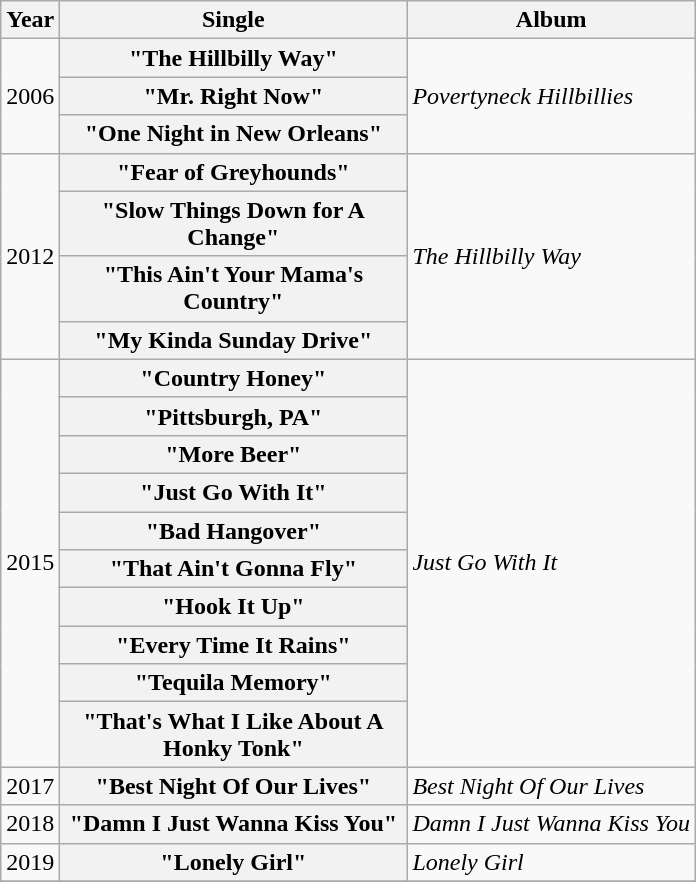<table class="wikitable plainrowheaders">
<tr>
<th>Year</th>
<th style="width:14em;">Single</th>
<th>Album</th>
</tr>
<tr>
<td rowspan="3">2006</td>
<th scope="row">"The Hillbilly Way"</th>
<td rowspan="3"><em>Povertyneck Hillbillies</em></td>
</tr>
<tr>
<th scope="row">"Mr. Right Now"</th>
</tr>
<tr>
<th scope="row">"One Night in New Orleans"</th>
</tr>
<tr>
<td rowspan="4">2012</td>
<th scope="row">"Fear of Greyhounds"</th>
<td rowspan="4"><em>The Hillbilly Way</em></td>
</tr>
<tr>
<th scope="row">"Slow Things Down for A Change"</th>
</tr>
<tr>
<th scope="row">"This Ain't Your Mama's Country"</th>
</tr>
<tr>
<th scope="row">"My Kinda Sunday Drive"</th>
</tr>
<tr>
<td rowspan="10">2015</td>
<th scope="row">"Country Honey"</th>
<td rowspan="10"><em>Just Go With It</em></td>
</tr>
<tr>
<th scope="row">"Pittsburgh, PA"</th>
</tr>
<tr>
<th scope="row">"More Beer"</th>
</tr>
<tr>
<th scope="row">"Just Go With It"</th>
</tr>
<tr>
<th scope="row">"Bad Hangover"</th>
</tr>
<tr>
<th scope="row">"That Ain't Gonna Fly"</th>
</tr>
<tr>
<th scope="row">"Hook It Up"</th>
</tr>
<tr>
<th scope="row">"Every Time It Rains"</th>
</tr>
<tr>
<th scope="row">"Tequila Memory"</th>
</tr>
<tr>
<th scope="row">"That's What I Like About A Honky Tonk"</th>
</tr>
<tr>
<td rowspan="1">2017</td>
<th scope="row">"Best Night Of Our Lives"</th>
<td rowspan="1"><em>Best Night Of Our Lives</em></td>
</tr>
<tr>
<td rowspan="1">2018</td>
<th scope="row">"Damn I Just Wanna Kiss You"</th>
<td rowspan="1"><em>Damn I Just Wanna Kiss You</em></td>
</tr>
<tr>
<td rowspan="1">2019</td>
<th scope="row">"Lonely Girl"</th>
<td rowspan="1"><em>Lonely Girl</em></td>
</tr>
<tr>
</tr>
</table>
